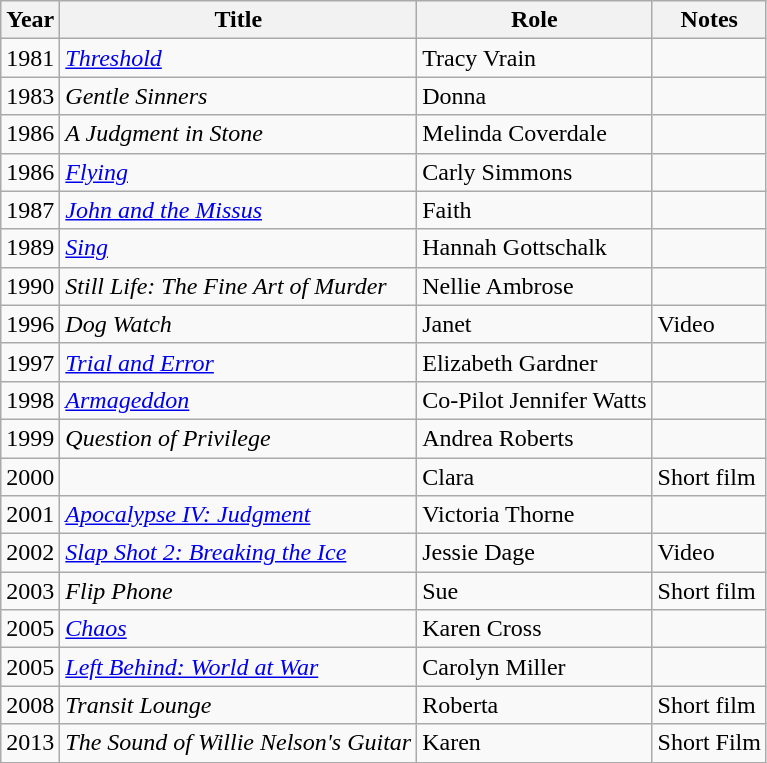<table class="wikitable sortable">
<tr>
<th>Year</th>
<th>Title</th>
<th>Role</th>
<th class="unsortable">Notes</th>
</tr>
<tr>
<td>1981</td>
<td><em><a href='#'>Threshold</a></em></td>
<td>Tracy Vrain</td>
<td></td>
</tr>
<tr>
<td>1983</td>
<td><em>Gentle Sinners</em></td>
<td>Donna</td>
<td></td>
</tr>
<tr>
<td>1986</td>
<td data-sort-value="Judgment in Stone, A"><em>A Judgment in Stone</em></td>
<td>Melinda Coverdale</td>
<td></td>
</tr>
<tr>
<td>1986</td>
<td><em><a href='#'>Flying</a></em></td>
<td>Carly Simmons</td>
<td></td>
</tr>
<tr>
<td>1987</td>
<td><em><a href='#'>John and the Missus</a></em></td>
<td>Faith</td>
<td></td>
</tr>
<tr>
<td>1989</td>
<td><em><a href='#'>Sing</a></em></td>
<td>Hannah Gottschalk</td>
<td></td>
</tr>
<tr>
<td>1990</td>
<td><em>Still Life: The Fine Art of Murder</em></td>
<td>Nellie Ambrose</td>
<td></td>
</tr>
<tr>
<td>1996</td>
<td><em>Dog Watch</em></td>
<td>Janet</td>
<td>Video</td>
</tr>
<tr>
<td>1997</td>
<td><em><a href='#'>Trial and Error</a></em></td>
<td>Elizabeth Gardner</td>
<td></td>
</tr>
<tr>
<td>1998</td>
<td><em><a href='#'>Armageddon</a></em></td>
<td>Co-Pilot Jennifer Watts</td>
<td></td>
</tr>
<tr>
<td>1999</td>
<td><em>Question of Privilege</em></td>
<td>Andrea Roberts</td>
<td></td>
</tr>
<tr>
<td>2000</td>
<td><em></em></td>
<td>Clara</td>
<td>Short film</td>
</tr>
<tr>
<td>2001</td>
<td><em><a href='#'>Apocalypse IV: Judgment</a></em></td>
<td>Victoria Thorne</td>
<td></td>
</tr>
<tr>
<td>2002</td>
<td><em><a href='#'>Slap Shot 2: Breaking the Ice</a></em></td>
<td>Jessie Dage</td>
<td>Video</td>
</tr>
<tr>
<td>2003</td>
<td><em>Flip Phone</em></td>
<td>Sue</td>
<td>Short film</td>
</tr>
<tr>
<td>2005</td>
<td><em><a href='#'>Chaos</a></em></td>
<td>Karen Cross</td>
<td></td>
</tr>
<tr>
<td>2005</td>
<td><em><a href='#'>Left Behind: World at War</a></em></td>
<td>Carolyn Miller</td>
<td></td>
</tr>
<tr>
<td>2008</td>
<td><em>Transit Lounge</em></td>
<td>Roberta</td>
<td>Short film</td>
</tr>
<tr>
<td>2013</td>
<td data-sort-value="Sound of Willie Nelson's Guitar, The"><em>The Sound of Willie Nelson's Guitar</em></td>
<td>Karen</td>
<td>Short Film</td>
</tr>
</table>
